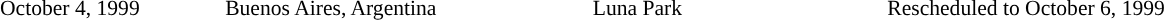<table cellpadding="2" style="border: 0px solid darkgray; font-size:90%">
<tr>
<th width="150"></th>
<th width="250"></th>
<th width="200"></th>
<th width="700"></th>
</tr>
<tr border="0">
<td>October 4, 1999</td>
<td>Buenos Aires, Argentina</td>
<td>Luna Park</td>
<td>Rescheduled to October 6, 1999</td>
</tr>
<tr>
</tr>
</table>
